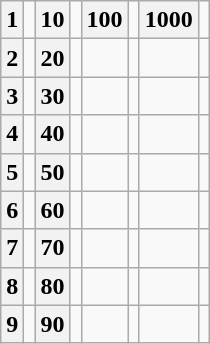<table class="wikitable">
<tr>
<th>1</th>
<td></td>
<th>10</th>
<td></td>
<th>100</th>
<td></td>
<th>1000</th>
<td></td>
</tr>
<tr>
<th>2</th>
<td></td>
<th>20</th>
<td></td>
<td></td>
<td></td>
<td></td>
<td></td>
</tr>
<tr>
<th>3</th>
<td></td>
<th>30</th>
<td></td>
<td></td>
<td></td>
<td></td>
<td></td>
</tr>
<tr>
<th>4</th>
<td></td>
<th>40</th>
<td></td>
<td></td>
<td></td>
<td></td>
<td></td>
</tr>
<tr>
<th>5</th>
<td></td>
<th>50</th>
<td></td>
<td></td>
<td></td>
<td></td>
<td></td>
</tr>
<tr>
<th>6</th>
<td></td>
<th>60</th>
<td></td>
<td></td>
<td></td>
<td></td>
<td></td>
</tr>
<tr>
<th>7</th>
<td></td>
<th>70</th>
<td></td>
<td></td>
<td></td>
<td></td>
<td></td>
</tr>
<tr>
<th>8</th>
<td></td>
<th>80</th>
<td></td>
<td></td>
<td></td>
<td></td>
<td></td>
</tr>
<tr>
<th>9</th>
<td></td>
<th>90</th>
<td></td>
<td></td>
<td></td>
<td></td>
<td></td>
</tr>
</table>
